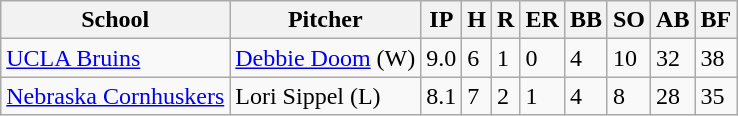<table class="wikitable">
<tr style="text-align:center; background:#f2f2f2;">
<th>School</th>
<th>Pitcher</th>
<th>IP</th>
<th>H</th>
<th>R</th>
<th>ER</th>
<th>BB</th>
<th>SO</th>
<th>AB</th>
<th>BF</th>
</tr>
<tr>
<td><a href='#'>UCLA Bruins</a></td>
<td><a href='#'>Debbie Doom</a> (W)</td>
<td>9.0</td>
<td>6</td>
<td>1</td>
<td>0</td>
<td>4</td>
<td>10</td>
<td>32</td>
<td>38</td>
</tr>
<tr>
<td><a href='#'>Nebraska Cornhuskers</a></td>
<td>Lori Sippel (L)</td>
<td>8.1</td>
<td>7</td>
<td>2</td>
<td>1</td>
<td>4</td>
<td>8</td>
<td>28</td>
<td>35</td>
</tr>
</table>
